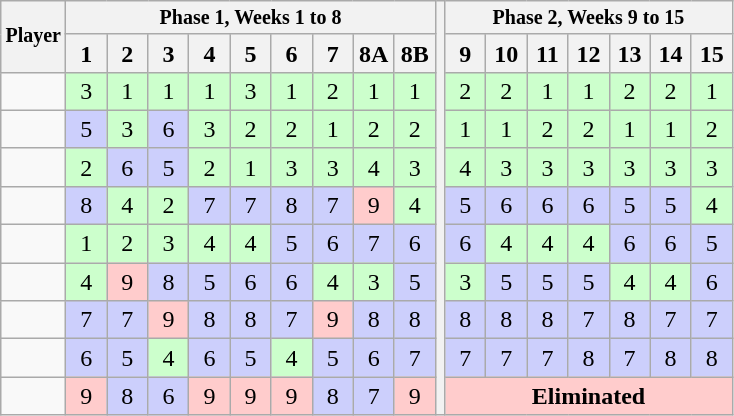<table class="wikitable">
<tr style="font-size:10pt;font-weight:bold">
<th rowspan=2>Player</th>
<th colspan=9>Phase 1, Weeks 1 to 8</th>
<th rowspan=12></th>
<th colspan=7>Phase 2, Weeks 9 to 15</th>
</tr>
<tr>
<th style="width:20px;">1</th>
<th style="width:20px;">2</th>
<th style="width:20px;">3</th>
<th style="width:20px;">4</th>
<th style="width:20px;">5</th>
<th style="width:20px;">6</th>
<th style="width:20px;">7</th>
<th style="width:20px;">8A</th>
<th style="width:20px;">8B</th>
<th style="width:20px;">9</th>
<th style="width:20px;">10</th>
<th style="width:20px;">11</th>
<th style="width:20px;">12</th>
<th style="width:20px;">13</th>
<th style="width:20px;">14</th>
<th style="width:20px;">15</th>
</tr>
<tr>
<td> </td>
<td style="text-align:center; background:#cfc;">3</td>
<td style="text-align:center; background:#cfc;">1</td>
<td style="text-align:center; background:#cfc;">1</td>
<td style="text-align:center; background:#cfc;">1</td>
<td style="text-align:center; background:#cfc;">3</td>
<td style="text-align:center; background:#cfc;">1</td>
<td style="text-align:center; background:#cfc;">2</td>
<td style="text-align:center; background:#cfc;">1</td>
<td style="text-align:center; background:#cfc;">1</td>
<td style="text-align:center; background:#cfc;">2</td>
<td style="text-align:center; background:#cfc;">2</td>
<td style="text-align:center; background:#cfc;">1</td>
<td style="text-align:center; background:#cfc;">1</td>
<td style="text-align:center; background:#cfc;">2</td>
<td style="text-align:center; background:#cfc;">2</td>
<td style="text-align:center; background:#cfc;">1</td>
</tr>
<tr>
<td> </td>
<td style="text-align:center; background:#cccffc;">5</td>
<td style="text-align:center; background:#cfc;">3</td>
<td style="text-align:center; background:#cccffc;">6</td>
<td style="text-align:center; background:#cfc;">3</td>
<td style="text-align:center; background:#cfc;">2</td>
<td style="text-align:center; background:#cfc;">2</td>
<td style="text-align:center; background:#cfc;">1</td>
<td style="text-align:center; background:#cfc;">2</td>
<td style="text-align:center; background:#cfc;">2</td>
<td style="text-align:center; background:#cfc;">1</td>
<td style="text-align:center; background:#cfc;">1</td>
<td style="text-align:center; background:#cfc;">2</td>
<td style="text-align:center; background:#cfc;">2</td>
<td style="text-align:center; background:#cfc;">1</td>
<td style="text-align:center; background:#cfc;">1</td>
<td style="text-align:center; background:#cfc;">2</td>
</tr>
<tr>
<td> </td>
<td style="text-align:center; background:#cfc;">2</td>
<td style="text-align:center; background:#cccffc;">6</td>
<td style="text-align:center; background:#cccffc;">5</td>
<td style="text-align:center; background:#cfc;">2</td>
<td style="text-align:center; background:#cfc;">1</td>
<td style="text-align:center; background:#cfc;">3</td>
<td style="text-align:center; background:#cfc;">3</td>
<td style="text-align:center; background:#cfc;">4</td>
<td style="text-align:center; background:#cfc;">3</td>
<td style="text-align:center; background:#cfc;">4</td>
<td style="text-align:center; background:#cfc;">3</td>
<td style="text-align:center; background:#cfc;">3</td>
<td style="text-align:center; background:#cfc;">3</td>
<td style="text-align:center; background:#cfc;">3</td>
<td style="text-align:center; background:#cfc;">3</td>
<td style="text-align:center; background:#cfc;">3</td>
</tr>
<tr>
<td> </td>
<td style="text-align:center; background:#cccffc;">8</td>
<td style="text-align:center; background:#cfc;">4</td>
<td style="text-align:center; background:#cfc;">2</td>
<td style="text-align:center; background:#cccffc;">7</td>
<td style="text-align:center; background:#cccffc;">7</td>
<td style="text-align:center; background:#cccffc;">8</td>
<td style="text-align:center; background:#cccffc;">7</td>
<td style="text-align:center; background:#fcc;">9</td>
<td style="text-align:center; background:#cfc;">4</td>
<td style="text-align:center; background:#cccffc;">5</td>
<td style="text-align:center; background:#cccffc;">6</td>
<td style="text-align:center; background:#cccffc;">6</td>
<td style="text-align:center; background:#cccffc;">6</td>
<td style="text-align:center; background:#cccffc;">5</td>
<td style="text-align:center; background:#cccffc;">5</td>
<td style="text-align:center; background:#cfc;">4</td>
</tr>
<tr>
<td> </td>
<td style="text-align:center; background:#cfc;">1</td>
<td style="text-align:center; background:#cfc;">2</td>
<td style="text-align:center; background:#cfc;">3</td>
<td style="text-align:center; background:#cfc;">4</td>
<td style="text-align:center; background:#cfc;">4</td>
<td style="text-align:center; background:#cccffc;">5</td>
<td style="text-align:center; background:#cccffc;">6</td>
<td style="text-align:center; background:#cccffc;">7</td>
<td style="text-align:center; background:#cccffc;">6</td>
<td style="text-align:center; background:#cccffc;">6</td>
<td style="text-align:center; background:#cfc;">4</td>
<td style="text-align:center; background:#cfc;">4</td>
<td style="text-align:center; background:#cfc;">4</td>
<td style="text-align:center; background:#cccffc;">6</td>
<td style="text-align:center; background:#cccffc;">6</td>
<td style="text-align:center; background:#cccffc;">5</td>
</tr>
<tr>
<td> </td>
<td style="text-align:center; background:#cfc;">4</td>
<td style="text-align:center; background:#fcc;">9</td>
<td style="text-align:center; background:#cccffc;">8</td>
<td style="text-align:center; background:#cccffc;">5</td>
<td style="text-align:center; background:#cccffc;">6</td>
<td style="text-align:center; background:#cccffc;">6</td>
<td style="text-align:center; background:#cfc;">4</td>
<td style="text-align:center; background:#cfc;">3</td>
<td style="text-align:center; background:#cccffc;">5</td>
<td style="text-align:center; background:#cfc;">3</td>
<td style="text-align:center; background:#cccffc;">5</td>
<td style="text-align:center; background:#cccffc;">5</td>
<td style="text-align:center; background:#cccffc;">5</td>
<td style="text-align:center; background:#cfc;">4</td>
<td style="text-align:center; background:#cfc;">4</td>
<td style="text-align:center; background:#cccffc;">6</td>
</tr>
<tr>
<td> </td>
<td style="text-align:center; background:#cccffc;">7</td>
<td style="text-align:center; background:#cccffc;">7</td>
<td style="text-align:center; background:#fcc;">9</td>
<td style="text-align:center; background:#cccffc;">8</td>
<td style="text-align:center; background:#cccffc;">8</td>
<td style="text-align:center; background:#cccffc;">7</td>
<td style="text-align:center; background:#fcc;">9</td>
<td style="text-align:center; background:#cccffc;">8</td>
<td style="text-align:center; background:#cccffc;">8</td>
<td style="text-align:center; background:#cccffc;">8</td>
<td style="text-align:center; background:#cccffc;">8</td>
<td style="text-align:center; background:#cccffc;">8</td>
<td style="text-align:center; background:#cccffc;">7</td>
<td style="text-align:center; background:#cccffc;">8</td>
<td style="text-align:center; background:#cccffc;">7</td>
<td style="text-align:center; background:#cccffc;">7</td>
</tr>
<tr>
<td> </td>
<td style="text-align:center; background:#cccffc;">6</td>
<td style="text-align:center; background:#cccffc;">5</td>
<td style="text-align:center; background:#cfc;">4</td>
<td style="text-align:center; background:#cccffc;">6</td>
<td style="text-align:center; background:#cccffc;">5</td>
<td style="text-align:center; background:#cfc;">4</td>
<td style="text-align:center; background:#cccffc;">5</td>
<td style="text-align:center; background:#cccffc;">6</td>
<td style="text-align:center; background:#cccffc;">7</td>
<td style="text-align:center; background:#cccffc;">7</td>
<td style="text-align:center; background:#cccffc;">7</td>
<td style="text-align:center; background:#cccffc;">7</td>
<td style="text-align:center; background:#cccffc;">8</td>
<td style="text-align:center; background:#cccffc;">7</td>
<td style="text-align:center; background:#cccffc;">8</td>
<td style="text-align:center; background:#cccffc;">8</td>
</tr>
<tr>
<td></td>
<td style="text-align:center; background:#fcc;">9</td>
<td style="text-align:center; background:#cccffc;">8</td>
<td style="text-align:center; background:#cccffc;">6</td>
<td style="text-align:center; background:#fcc;">9</td>
<td style="text-align:center; background:#fcc;">9</td>
<td style="text-align:center; background:#fcc;">9</td>
<td style="text-align:center; background:#cccffc;">8</td>
<td style="text-align:center; background:#cccffc;">7</td>
<td style="text-align:center; background:#fcc;">9</td>
<td align=center bgcolor="#ffcccc" colspan=7><strong>Eliminated</strong></td>
</tr>
</table>
